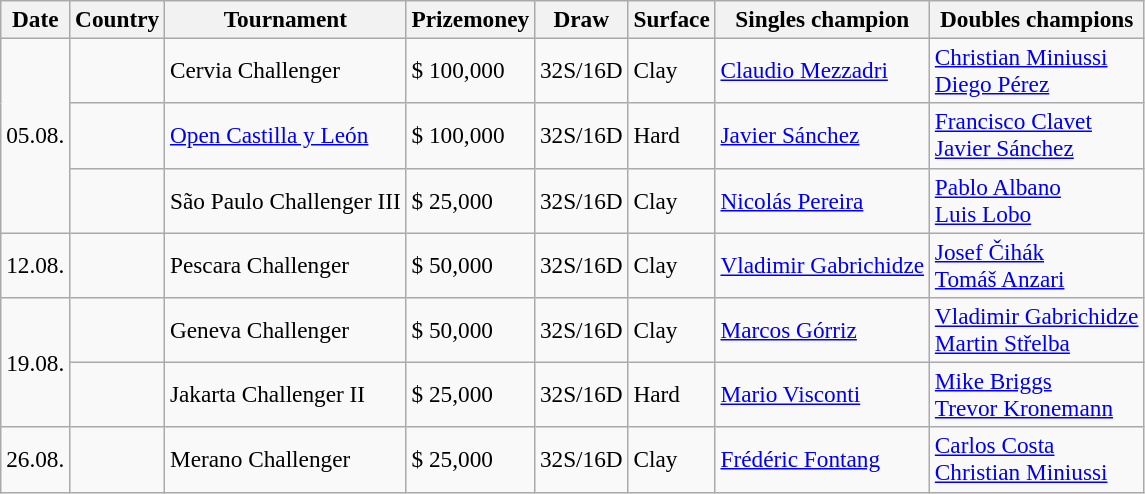<table class="sortable wikitable" style=font-size:97%>
<tr>
<th>Date</th>
<th>Country</th>
<th>Tournament</th>
<th>Prizemoney</th>
<th>Draw</th>
<th>Surface</th>
<th>Singles champion</th>
<th>Doubles champions</th>
</tr>
<tr>
<td rowspan="3">05.08.</td>
<td></td>
<td>Cervia Challenger</td>
<td>$ 100,000</td>
<td>32S/16D</td>
<td>Clay</td>
<td> <a href='#'>Claudio Mezzadri</a></td>
<td> <a href='#'>Christian Miniussi</a><br> <a href='#'>Diego Pérez</a></td>
</tr>
<tr>
<td></td>
<td><a href='#'>Open Castilla y León</a></td>
<td>$ 100,000</td>
<td>32S/16D</td>
<td>Hard</td>
<td> <a href='#'>Javier Sánchez</a></td>
<td> <a href='#'>Francisco Clavet</a><br> <a href='#'>Javier Sánchez</a></td>
</tr>
<tr>
<td></td>
<td>São Paulo Challenger III</td>
<td>$ 25,000</td>
<td>32S/16D</td>
<td>Clay</td>
<td> <a href='#'>Nicolás Pereira</a></td>
<td> <a href='#'>Pablo Albano</a><br> <a href='#'>Luis Lobo</a></td>
</tr>
<tr>
<td>12.08.</td>
<td></td>
<td>Pescara Challenger</td>
<td>$ 50,000</td>
<td>32S/16D</td>
<td>Clay</td>
<td> <a href='#'>Vladimir Gabrichidze</a></td>
<td> <a href='#'>Josef Čihák</a><br> <a href='#'>Tomáš Anzari</a></td>
</tr>
<tr>
<td rowspan="2">19.08.</td>
<td></td>
<td>Geneva Challenger</td>
<td>$ 50,000</td>
<td>32S/16D</td>
<td>Clay</td>
<td> <a href='#'>Marcos Górriz</a></td>
<td> <a href='#'>Vladimir Gabrichidze</a><br>  <a href='#'>Martin Střelba</a></td>
</tr>
<tr>
<td></td>
<td>Jakarta Challenger II</td>
<td>$ 25,000</td>
<td>32S/16D</td>
<td>Hard</td>
<td> <a href='#'>Mario Visconti</a></td>
<td> <a href='#'>Mike Briggs</a><br> <a href='#'>Trevor Kronemann</a></td>
</tr>
<tr>
<td>26.08.</td>
<td></td>
<td>Merano Challenger</td>
<td>$ 25,000</td>
<td>32S/16D</td>
<td>Clay</td>
<td> <a href='#'>Frédéric Fontang</a></td>
<td> <a href='#'>Carlos Costa</a><br> <a href='#'>Christian Miniussi</a></td>
</tr>
</table>
